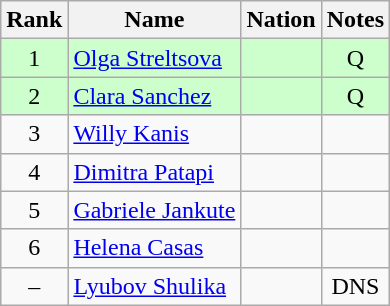<table class="wikitable sortable" style="text-align:center">
<tr>
<th>Rank</th>
<th>Name</th>
<th>Nation</th>
<th>Notes</th>
</tr>
<tr bgcolor=ccffcc>
<td>1</td>
<td align=left><a href='#'>Olga Streltsova</a></td>
<td align=left></td>
<td>Q</td>
</tr>
<tr bgcolor=ccffcc>
<td>2</td>
<td align=left><a href='#'>Clara Sanchez</a></td>
<td align=left></td>
<td>Q</td>
</tr>
<tr>
<td>3</td>
<td align=left><a href='#'>Willy Kanis</a></td>
<td align=left></td>
<td></td>
</tr>
<tr>
<td>4</td>
<td align=left><a href='#'>Dimitra Patapi</a></td>
<td align=left></td>
<td></td>
</tr>
<tr>
<td>5</td>
<td align=left><a href='#'>Gabriele Jankute</a></td>
<td align=left></td>
<td></td>
</tr>
<tr>
<td>6</td>
<td align=left><a href='#'>Helena Casas</a></td>
<td align=left></td>
<td></td>
</tr>
<tr>
<td>–</td>
<td align=left><a href='#'>Lyubov Shulika</a></td>
<td align=left></td>
<td>DNS</td>
</tr>
</table>
